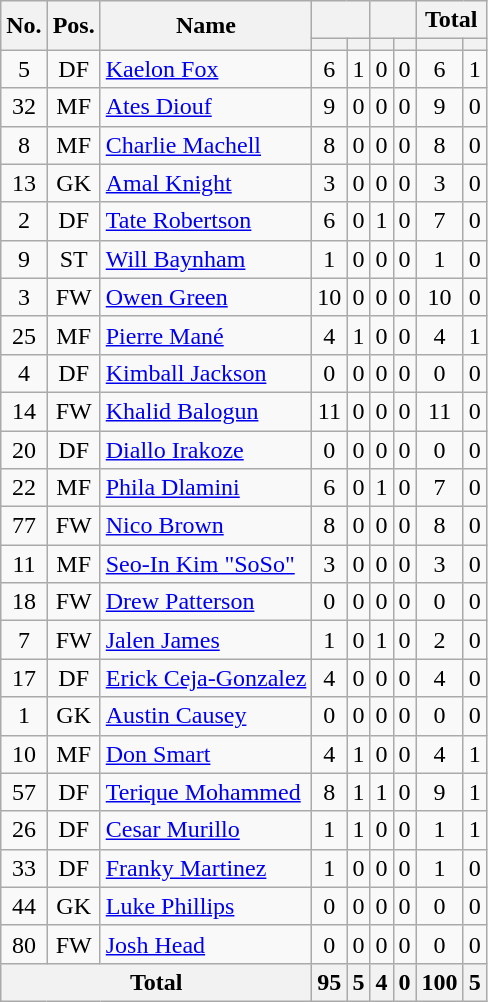<table class="wikitable sortable" style="text-align: center;">
<tr>
<th rowspan="2">No.</th>
<th rowspan="2">Pos.</th>
<th rowspan="2">Name</th>
<th colspan="2"></th>
<th colspan="2"></th>
<th colspan="2"><strong>Total</strong></th>
</tr>
<tr>
<th></th>
<th></th>
<th></th>
<th></th>
<th></th>
<th></th>
</tr>
<tr>
<td>5</td>
<td>DF</td>
<td align="left"> <a href='#'>Kaelon Fox</a></td>
<td>6</td>
<td>1</td>
<td>0</td>
<td>0</td>
<td>6</td>
<td>1</td>
</tr>
<tr>
<td>32</td>
<td>MF</td>
<td align="left"> <a href='#'>Ates Diouf</a></td>
<td>9</td>
<td>0</td>
<td>0</td>
<td>0</td>
<td>9</td>
<td>0</td>
</tr>
<tr>
<td>8</td>
<td>MF</td>
<td align="left"> <a href='#'>Charlie Machell</a></td>
<td>8</td>
<td>0</td>
<td>0</td>
<td>0</td>
<td>8</td>
<td>0</td>
</tr>
<tr>
<td>13</td>
<td>GK</td>
<td align="left"> <a href='#'>Amal Knight</a></td>
<td>3</td>
<td>0</td>
<td>0</td>
<td>0</td>
<td>3</td>
<td>0</td>
</tr>
<tr>
<td>2</td>
<td>DF</td>
<td align="left"> <a href='#'>Tate Robertson</a></td>
<td>6</td>
<td>0</td>
<td>1</td>
<td>0</td>
<td>7</td>
<td>0</td>
</tr>
<tr>
<td>9</td>
<td>ST</td>
<td align="left"> <a href='#'>Will Baynham</a></td>
<td>1</td>
<td>0</td>
<td>0</td>
<td>0</td>
<td>1</td>
<td>0</td>
</tr>
<tr>
<td>3</td>
<td>FW</td>
<td align="left"> <a href='#'>Owen Green</a></td>
<td>10</td>
<td>0</td>
<td>0</td>
<td>0</td>
<td>10</td>
<td>0</td>
</tr>
<tr>
<td>25</td>
<td>MF</td>
<td align="left"> <a href='#'>Pierre Mané</a></td>
<td>4</td>
<td>1</td>
<td>0</td>
<td>0</td>
<td 0>4</td>
<td>1</td>
</tr>
<tr>
<td>4</td>
<td>DF</td>
<td align="left"> <a href='#'>Kimball Jackson</a></td>
<td>0</td>
<td>0</td>
<td>0</td>
<td>0</td>
<td>0</td>
<td>0</td>
</tr>
<tr>
<td>14</td>
<td>FW</td>
<td align="left"> <a href='#'>Khalid Balogun</a></td>
<td>11</td>
<td>0</td>
<td>0</td>
<td>0</td>
<td>11</td>
<td>0</td>
</tr>
<tr>
<td>20</td>
<td>DF</td>
<td align="left"> <a href='#'>Diallo Irakoze</a></td>
<td>0</td>
<td>0</td>
<td>0</td>
<td>0</td>
<td>0</td>
<td>0</td>
</tr>
<tr>
<td>22</td>
<td>MF</td>
<td align="left"> <a href='#'>Phila Dlamini</a></td>
<td>6</td>
<td>0</td>
<td>1</td>
<td>0</td>
<td>7</td>
<td>0</td>
</tr>
<tr>
<td>77</td>
<td>FW</td>
<td align="left"> <a href='#'>Nico Brown</a></td>
<td>8</td>
<td>0</td>
<td>0</td>
<td>0</td>
<td>8</td>
<td>0</td>
</tr>
<tr>
<td>11</td>
<td>MF</td>
<td align="left"> <a href='#'>Seo-In Kim "SoSo"</a></td>
<td>3</td>
<td>0</td>
<td>0</td>
<td>0</td>
<td>3</td>
<td>0</td>
</tr>
<tr>
<td>18</td>
<td>FW</td>
<td align="left"> <a href='#'>Drew Patterson</a></td>
<td>0</td>
<td>0</td>
<td>0</td>
<td>0</td>
<td>0</td>
<td>0</td>
</tr>
<tr>
<td>7</td>
<td>FW</td>
<td align="left"> <a href='#'>Jalen James</a></td>
<td>1</td>
<td>0</td>
<td>1</td>
<td>0</td>
<td>2</td>
<td>0</td>
</tr>
<tr>
<td>17</td>
<td>DF</td>
<td align="left"> <a href='#'>Erick Ceja-Gonzalez</a></td>
<td>4</td>
<td>0</td>
<td>0</td>
<td>0</td>
<td>4</td>
<td>0</td>
</tr>
<tr>
<td>1</td>
<td>GK</td>
<td align="left"> <a href='#'>Austin Causey</a></td>
<td>0</td>
<td>0</td>
<td>0</td>
<td>0</td>
<td>0</td>
<td>0</td>
</tr>
<tr>
<td>10</td>
<td>MF</td>
<td align="left"> <a href='#'>Don Smart</a></td>
<td>4</td>
<td>1</td>
<td>0</td>
<td>0</td>
<td>4</td>
<td>1</td>
</tr>
<tr>
<td>57</td>
<td>DF</td>
<td align="left"> <a href='#'>Terique Mohammed</a></td>
<td>8</td>
<td>1</td>
<td>1</td>
<td>0</td>
<td>9</td>
<td>1</td>
</tr>
<tr>
<td>26</td>
<td>DF</td>
<td align="left"> <a href='#'>Cesar Murillo</a></td>
<td>1</td>
<td>1</td>
<td>0</td>
<td>0</td>
<td>1</td>
<td>1</td>
</tr>
<tr>
<td>33</td>
<td>DF</td>
<td align="left"> <a href='#'>Franky Martinez</a></td>
<td>1</td>
<td>0</td>
<td>0</td>
<td>0</td>
<td>1</td>
<td>0</td>
</tr>
<tr>
<td>44</td>
<td>GK</td>
<td align="left"> <a href='#'>Luke Phillips</a></td>
<td>0</td>
<td>0</td>
<td>0</td>
<td>0</td>
<td>0</td>
<td>0</td>
</tr>
<tr>
<td>80</td>
<td>FW</td>
<td align="left"> <a href='#'>Josh Head</a></td>
<td>0</td>
<td>0</td>
<td>0</td>
<td>0</td>
<td>0</td>
<td>0</td>
</tr>
<tr>
<th colspan="3">Total</th>
<th>95</th>
<th>5</th>
<th>4</th>
<th>0</th>
<th>100</th>
<th>5</th>
</tr>
</table>
